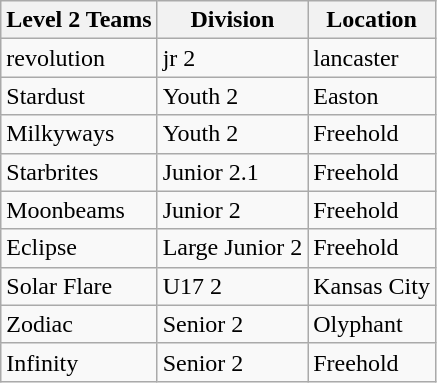<table class="wikitable">
<tr>
<th>Level 2 Teams</th>
<th>Division</th>
<th>Location</th>
</tr>
<tr Orion Small Junior 2 Easton>
<td>revolution</td>
<td>jr 2</td>
<td>lancaster</td>
</tr>
<tr>
<td>Stardust</td>
<td>Youth 2</td>
<td>Easton</td>
</tr>
<tr>
<td>Milkyways</td>
<td>Youth 2</td>
<td>Freehold</td>
</tr>
<tr>
<td>Starbrites</td>
<td>Junior 2.1</td>
<td>Freehold</td>
</tr>
<tr>
<td>Moonbeams</td>
<td>Junior 2</td>
<td>Freehold</td>
</tr>
<tr>
<td>Eclipse</td>
<td>Large Junior 2</td>
<td>Freehold</td>
</tr>
<tr>
<td>Solar Flare</td>
<td>U17 2</td>
<td>Kansas City</td>
</tr>
<tr>
<td>Zodiac</td>
<td>Senior 2</td>
<td>Olyphant</td>
</tr>
<tr>
<td>Infinity</td>
<td>Senior 2</td>
<td>Freehold</td>
</tr>
</table>
